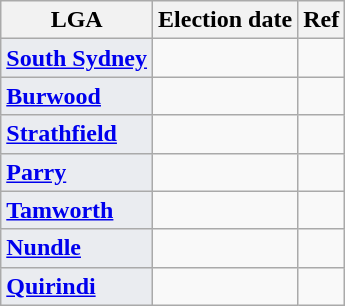<table class="wikitable sortable">
<tr>
<th style="text-align:center;">LGA</th>
<th style="text-align:center;">Election date</th>
<th style="text-align:center;" class=unsortable>Ref</th>
</tr>
<tr>
<td align="left"; style=background:#EAECF0><strong><a href='#'>South Sydney</a></strong></td>
<td align="center"><strong></strong></td>
<td align="center"></td>
</tr>
<tr>
<td align="left"; style=background:#EAECF0><strong><a href='#'>Burwood</a></strong></td>
<td align="center"><strong></strong></td>
<td align="center"></td>
</tr>
<tr>
<td align="left"; style=background:#EAECF0><strong><a href='#'>Strathfield</a></strong></td>
<td align="center"><strong></strong></td>
<td align="center"></td>
</tr>
<tr>
<td align="left"; style=background:#EAECF0><strong><a href='#'>Parry</a></strong></td>
<td align="center"><strong></strong></td>
<td align="center"></td>
</tr>
<tr>
<td align="left"; style=background:#EAECF0><strong><a href='#'>Tamworth</a></strong></td>
<td align="center"><strong></strong></td>
<td align="center"></td>
</tr>
<tr>
<td align="left"; style=background:#EAECF0><strong><a href='#'>Nundle</a></strong></td>
<td align="center"><strong></strong></td>
<td align="center"></td>
</tr>
<tr>
<td align="left"; style=background:#EAECF0><strong><a href='#'>Quirindi</a></strong></td>
<td align="center"><strong></strong></td>
<td align="center"></td>
</tr>
</table>
